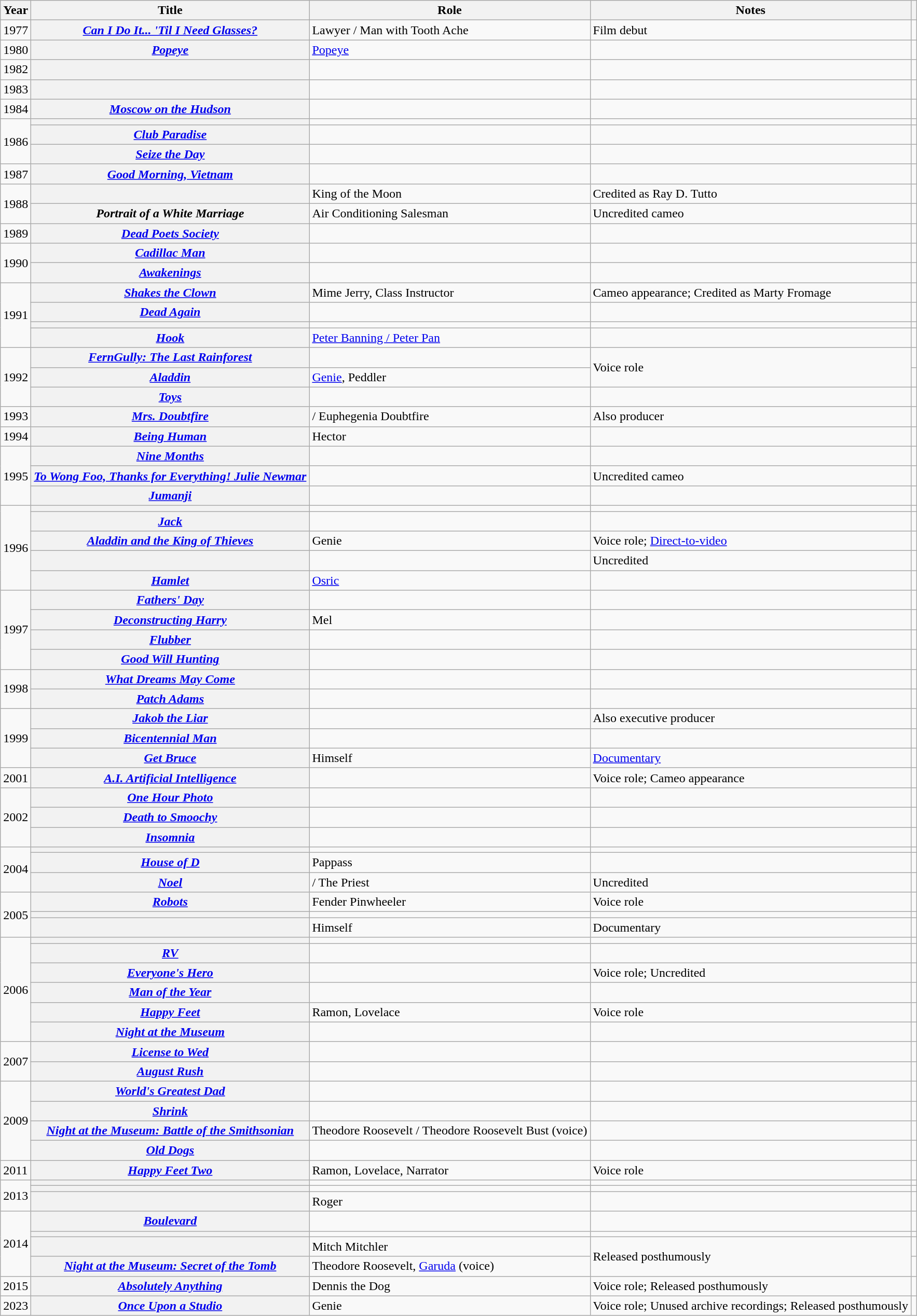<table class="wikitable sortable plainrowheaders unsortable">
<tr>
<th scope="col">Year</th>
<th scope="col">Title</th>
<th scope="col">Role</th>
<th scope="col" class="unsortable">Notes</th>
<th scope="col" class="unsortable"></th>
</tr>
<tr>
<td>1977</td>
<th scope="row"><em><a href='#'>Can I Do It... 'Til I Need Glasses?</a></em></th>
<td>Lawyer / Man with Tooth Ache</td>
<td>Film debut</td>
<td style="text-align:center;"></td>
</tr>
<tr>
<td>1980</td>
<th scope="row"><em><a href='#'>Popeye</a></em></th>
<td><a href='#'>Popeye</a></td>
<td></td>
<td style="text-align:center;"></td>
</tr>
<tr>
<td>1982</td>
<th scope="row"><em></em></th>
<td></td>
<td></td>
<td style="text-align:center;"></td>
</tr>
<tr>
<td>1983</td>
<th scope="row"><em></em></th>
<td></td>
<td></td>
<td style="text-align:center;"></td>
</tr>
<tr>
<td>1984</td>
<th scope="row"><em><a href='#'>Moscow on the Hudson</a></em></th>
<td></td>
<td></td>
<td style="text-align:center;"></td>
</tr>
<tr>
<td rowspan="3">1986</td>
<th scope="row"><em></em></th>
<td></td>
<td></td>
<td style="text-align:center;"></td>
</tr>
<tr>
<th scope="row"><em><a href='#'>Club Paradise</a></em></th>
<td></td>
<td></td>
<td style="text-align:center;"></td>
</tr>
<tr>
<th scope="row"><em><a href='#'>Seize the Day</a></em></th>
<td></td>
<td></td>
<td style="text-align:center;"></td>
</tr>
<tr>
<td>1987</td>
<th scope="row"><em><a href='#'>Good Morning, Vietnam</a></em></th>
<td></td>
<td></td>
<td style="text-align:center;"></td>
</tr>
<tr>
<td rowspan="2">1988</td>
<th scope="row"><em></em></th>
<td>King of the Moon</td>
<td>Credited as Ray D. Tutto</td>
<td style="text-align:center;"></td>
</tr>
<tr>
<th scope="row"><em>Portrait of a White Marriage</em></th>
<td>Air Conditioning Salesman</td>
<td>Uncredited cameo</td>
<td style="text-align:center;"></td>
</tr>
<tr>
<td>1989</td>
<th scope="row"><em><a href='#'>Dead Poets Society</a></em></th>
<td></td>
<td></td>
<td style="text-align:center;"></td>
</tr>
<tr>
<td rowspan="2">1990</td>
<th scope="row"><em><a href='#'>Cadillac Man</a></em></th>
<td></td>
<td></td>
<td style="text-align:center;"></td>
</tr>
<tr>
<th scope="row"><em><a href='#'>Awakenings</a></em></th>
<td></td>
<td></td>
<td style="text-align:center;"></td>
</tr>
<tr>
<td rowspan="4">1991</td>
<th scope="row"><em><a href='#'>Shakes the Clown</a></em></th>
<td>Mime Jerry, Class Instructor</td>
<td>Cameo appearance; Credited as Marty Fromage</td>
<td style="text-align:center;"></td>
</tr>
<tr>
<th scope="row"><em><a href='#'>Dead Again</a></em></th>
<td></td>
<td></td>
<td style="text-align:center;"></td>
</tr>
<tr>
<th scope="row"><em></em></th>
<td></td>
<td></td>
<td style="text-align:center;"></td>
</tr>
<tr>
<th scope="row"><em><a href='#'>Hook</a></em></th>
<td><a href='#'>Peter Banning / Peter Pan</a></td>
<td></td>
<td style="text-align:center;"></td>
</tr>
<tr>
<td rowspan="3">1992</td>
<th scope="row"><em><a href='#'>FernGully: The Last Rainforest</a></em></th>
<td></td>
<td rowspan="2">Voice role</td>
<td style="text-align:center;"></td>
</tr>
<tr>
<th scope="row"><em><a href='#'>Aladdin</a></em></th>
<td><a href='#'>Genie</a>, Peddler</td>
<td style="text-align:center;"></td>
</tr>
<tr>
<th scope="row"><em><a href='#'>Toys</a></em></th>
<td></td>
<td></td>
<td style="text-align:center;"></td>
</tr>
<tr>
<td>1993</td>
<th scope="row"><em><a href='#'>Mrs. Doubtfire</a></em></th>
<td> / Euphegenia Doubtfire</td>
<td>Also producer</td>
<td style="text-align:center;"></td>
</tr>
<tr>
<td>1994</td>
<th scope="row"><em><a href='#'>Being Human</a></em></th>
<td>Hector</td>
<td></td>
<td style="text-align:center;"></td>
</tr>
<tr>
<td rowspan="3">1995</td>
<th scope="row"><em><a href='#'>Nine Months</a></em></th>
<td></td>
<td></td>
<td style="text-align:center;"></td>
</tr>
<tr>
<th scope="row"><em><a href='#'>To Wong Foo, Thanks for Everything! Julie Newmar</a></em></th>
<td></td>
<td>Uncredited cameo</td>
<td style="text-align:center;"></td>
</tr>
<tr>
<th scope="row"><em><a href='#'>Jumanji</a></em></th>
<td></td>
<td></td>
<td style="text-align:center;"></td>
</tr>
<tr>
<td rowspan="5">1996</td>
<th scope="row"><em></em></th>
<td></td>
<td></td>
<td style="text-align:center;"></td>
</tr>
<tr>
<th scope="row"><em><a href='#'>Jack</a></em></th>
<td></td>
<td></td>
<td style="text-align:center;"></td>
</tr>
<tr>
<th scope="row"><em><a href='#'>Aladdin and the King of Thieves</a></em></th>
<td>Genie</td>
<td>Voice role; <a href='#'>Direct-to-video</a></td>
<td style="text-align:center;"></td>
</tr>
<tr>
<th scope="row"><em></em></th>
<td></td>
<td>Uncredited</td>
<td style="text-align:center;"></td>
</tr>
<tr>
<th scope="row"><em><a href='#'>Hamlet</a></em></th>
<td><a href='#'>Osric</a></td>
<td></td>
<td style="text-align:center;"></td>
</tr>
<tr>
<td rowspan="4">1997</td>
<th scope="row"><em><a href='#'>Fathers' Day</a></em></th>
<td></td>
<td></td>
<td style="text-align:center;"></td>
</tr>
<tr>
<th scope="row"><em><a href='#'>Deconstructing Harry</a></em></th>
<td>Mel</td>
<td></td>
<td style="text-align:center;"></td>
</tr>
<tr>
<th scope="row"><em><a href='#'>Flubber</a></em></th>
<td></td>
<td></td>
<td style="text-align:center;"></td>
</tr>
<tr>
<th scope="row"><em><a href='#'>Good Will Hunting</a></em></th>
<td></td>
<td></td>
<td style="text-align:center;"></td>
</tr>
<tr>
<td rowspan="2">1998</td>
<th scope="row"><em><a href='#'>What Dreams May Come</a></em></th>
<td></td>
<td></td>
<td style="text-align:center;"></td>
</tr>
<tr>
<th scope="row"><em><a href='#'>Patch Adams</a></em></th>
<td></td>
<td></td>
<td style="text-align:center;"></td>
</tr>
<tr>
<td rowspan="3">1999</td>
<th scope="row"><em><a href='#'>Jakob the Liar</a></em></th>
<td></td>
<td>Also executive producer</td>
<td style="text-align:center;"></td>
</tr>
<tr>
<th scope="row"><em><a href='#'>Bicentennial Man</a></em></th>
<td></td>
<td></td>
<td style="text-align:center;"></td>
</tr>
<tr>
<th scope="row"><em><a href='#'>Get Bruce</a></em></th>
<td>Himself</td>
<td><a href='#'>Documentary</a></td>
<td style="text-align:center;"></td>
</tr>
<tr>
<td>2001</td>
<th scope="row"><em><a href='#'>A.I. Artificial Intelligence</a></em></th>
<td></td>
<td>Voice role; Cameo appearance</td>
<td style="text-align:center;"></td>
</tr>
<tr>
<td rowspan="3">2002</td>
<th scope="row"><em><a href='#'>One Hour Photo</a></em></th>
<td></td>
<td></td>
<td style="text-align:center;"></td>
</tr>
<tr>
<th scope="row"><em><a href='#'>Death to Smoochy</a></em></th>
<td></td>
<td></td>
<td style="text-align:center;"></td>
</tr>
<tr>
<th scope="row"><em><a href='#'>Insomnia</a></em></th>
<td></td>
<td></td>
<td style="text-align:center;"></td>
</tr>
<tr>
<td rowspan="3">2004</td>
<th scope="row"><em></em></th>
<td></td>
<td></td>
<td style="text-align:center;"></td>
</tr>
<tr>
<th scope="row"><em><a href='#'>House of D</a></em></th>
<td>Pappass</td>
<td></td>
<td style="text-align:center;"></td>
</tr>
<tr>
<th scope="row"><em><a href='#'>Noel</a></em></th>
<td> / The Priest</td>
<td>Uncredited</td>
<td style="text-align:center;"></td>
</tr>
<tr>
<td rowspan="3">2005</td>
<th scope="row"><em><a href='#'>Robots</a></em></th>
<td>Fender Pinwheeler</td>
<td>Voice role</td>
<td style="text-align:center;"></td>
</tr>
<tr>
<th scope="row"><em></em></th>
<td></td>
<td></td>
<td style="text-align:center;"></td>
</tr>
<tr>
<th scope="row"><em></em></th>
<td>Himself</td>
<td>Documentary</td>
<td style="text-align:center;"></td>
</tr>
<tr>
<td rowspan="6">2006</td>
<th scope="row"><em></em></th>
<td></td>
<td></td>
<td style="text-align:center;"></td>
</tr>
<tr>
<th scope="row"><em><a href='#'>RV</a></em></th>
<td></td>
<td></td>
<td style="text-align:center;"></td>
</tr>
<tr>
<th scope="row"><em><a href='#'>Everyone's Hero</a></em></th>
<td></td>
<td>Voice role; Uncredited</td>
<td style="text-align:center;"></td>
</tr>
<tr>
<th scope="row"><em><a href='#'>Man of the Year</a></em></th>
<td></td>
<td></td>
<td style="text-align:center;"></td>
</tr>
<tr>
<th scope="row"><em><a href='#'>Happy Feet</a></em></th>
<td>Ramon, Lovelace</td>
<td>Voice role</td>
<td style="text-align:center;"></td>
</tr>
<tr>
<th scope="row"><em><a href='#'>Night at the Museum</a></em></th>
<td></td>
<td></td>
<td style="text-align:center;"></td>
</tr>
<tr>
<td rowspan="2">2007</td>
<th scope="row"><em><a href='#'>License to Wed</a></em></th>
<td></td>
<td></td>
<td style="text-align:center;"></td>
</tr>
<tr>
<th scope="row"><em><a href='#'>August Rush</a></em></th>
<td></td>
<td></td>
<td style="text-align:center;"></td>
</tr>
<tr>
<td rowspan="4">2009</td>
<th scope="row"><em><a href='#'>World's Greatest Dad</a></em></th>
<td></td>
<td></td>
<td style="text-align:center;"></td>
</tr>
<tr>
<th scope="row"><em><a href='#'>Shrink</a></em></th>
<td></td>
<td></td>
<td style="text-align:center;"></td>
</tr>
<tr>
<th scope="row"><em><a href='#'>Night at the Museum: Battle of the Smithsonian</a></em></th>
<td>Theodore Roosevelt / Theodore Roosevelt Bust (voice)</td>
<td></td>
<td style="text-align:center;"></td>
</tr>
<tr>
<th scope="row"><em><a href='#'>Old Dogs</a></em></th>
<td></td>
<td></td>
<td style="text-align:center;"></td>
</tr>
<tr>
<td>2011</td>
<th scope="row"><em><a href='#'>Happy Feet Two</a></em></th>
<td>Ramon, Lovelace, Narrator</td>
<td>Voice role</td>
<td style="text-align:center;"></td>
</tr>
<tr>
<td rowspan="3">2013</td>
<th scope="row"><em></em></th>
<td></td>
<td></td>
<td style="text-align:center;"></td>
</tr>
<tr>
<th scope="row"><em></em></th>
<td></td>
<td></td>
<td style="text-align:center;"></td>
</tr>
<tr>
<th scope="row"><em></em></th>
<td>Roger</td>
<td></td>
<td style="text-align:center;"></td>
</tr>
<tr>
<td rowspan="4">2014</td>
<th scope="row"><em><a href='#'>Boulevard</a></em></th>
<td></td>
<td></td>
<td style="text-align:center;"></td>
</tr>
<tr>
<th scope="row"><em></em></th>
<td></td>
<td></td>
<td style="text-align:center;"></td>
</tr>
<tr>
<th scope="row"><em></em></th>
<td>Mitch Mitchler</td>
<td rowspan=2>Released posthumously</td>
<td style="text-align:center;"></td>
</tr>
<tr>
<th scope="row"><em><a href='#'>Night at the Museum: Secret of the Tomb</a></em></th>
<td>Theodore Roosevelt, <a href='#'>Garuda</a> (voice)</td>
<td style="text-align:center;"></td>
</tr>
<tr>
<td>2015</td>
<th scope="row"><em><a href='#'>Absolutely Anything</a></em></th>
<td>Dennis the Dog</td>
<td>Voice role; Released posthumously</td>
<td style="text-align:center;"></td>
</tr>
<tr>
<td>2023</td>
<th scope="row"><em><a href='#'>Once Upon a Studio</a></em></th>
<td>Genie</td>
<td>Voice role; Unused archive recordings; Released posthumously</td>
<td style="text-align:center;"></td>
</tr>
</table>
